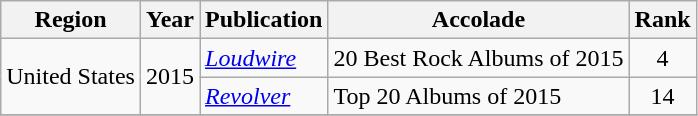<table class="wikitable">
<tr>
<th>Region</th>
<th>Year</th>
<th>Publication</th>
<th>Accolade</th>
<th>Rank</th>
</tr>
<tr>
<td rowspan=2>United States</td>
<td rowspan=2>2015</td>
<td><em><a href='#'>Loudwire</a></em></td>
<td>20 Best Rock Albums of 2015</td>
<td align="center">4</td>
</tr>
<tr>
<td><em><a href='#'>Revolver</a></em></td>
<td>Top 20 Albums of 2015</td>
<td align="center">14</td>
</tr>
<tr>
</tr>
</table>
